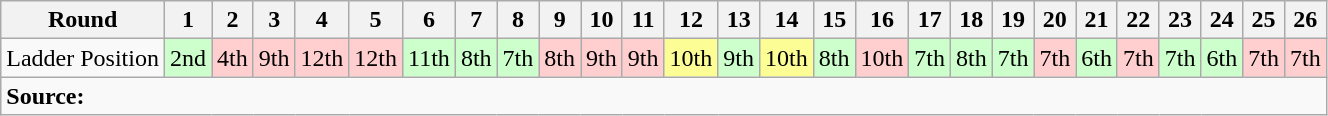<table class="wikitable">
<tr>
<th>Round</th>
<th>1</th>
<th>2</th>
<th>3</th>
<th>4</th>
<th>5</th>
<th>6</th>
<th>7</th>
<th>8</th>
<th>9</th>
<th>10</th>
<th>11</th>
<th>12</th>
<th>13</th>
<th>14</th>
<th>15</th>
<th>16</th>
<th>17</th>
<th>18</th>
<th>19</th>
<th>20</th>
<th>21</th>
<th>22</th>
<th>23</th>
<th>24</th>
<th>25</th>
<th>26</th>
</tr>
<tr>
<td>Ladder Position</td>
<td style="text-align:center; background:#cfc;">2nd</td>
<td style="text-align:center; background:#FFCFCF">4th</td>
<td style="text-align:center; background:#FFCFCF">9th</td>
<td style="text-align:center; background:#FFCFCF">12th</td>
<td style="text-align:center; background:#FFCFCF">12th</td>
<td style="text-align:center; background:#cfc;">11th</td>
<td style="text-align:center; background:#cfc;">8th</td>
<td style="text-align:center; background:#cfc;">7th</td>
<td style="text-align:center; background:#FFCFCF">8th</td>
<td style="text-align:center; background:#FFCFCF">9th</td>
<td style="text-align:center; background:#FFCFCF">9th</td>
<td style="text-align:center; background:#fdfd96">10th</td>
<td style="text-align:center; background:#cfc;">9th</td>
<td style="text-align:center; background:#fdfd96;">10th</td>
<td style="text-align:center; background:#cfc;">8th</td>
<td style="text-align:center; background:#FFCFCF">10th</td>
<td style="text-align:center; background:#cfc;">7th</td>
<td style="text-align:center; background:#cfc;">8th</td>
<td style="text-align:center; background:#cfc;">7th</td>
<td style="text-align:center; background:#FFCFCF">7th</td>
<td style="text-align:center; background:#cfc;">6th</td>
<td style="text-align:center; background:#FFCFCF">7th</td>
<td style="text-align:center; background:#cfc;">7th</td>
<td style="text-align:center; background:#cfc;">6th</td>
<td style="text-align:center; background:#FFCFCF">7th</td>
<td style="text-align:center; background:#FFCFCF">7th</td>
</tr>
<tr>
<td colspan="27"><strong>Source:</strong> </td>
</tr>
</table>
